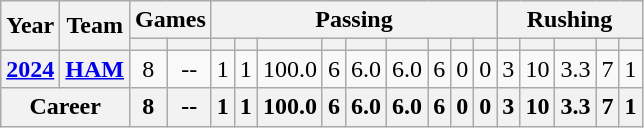<table class="wikitable" style="text-align:center;">
<tr>
<th rowspan="2">Year</th>
<th rowspan="2">Team</th>
<th colspan="2">Games</th>
<th colspan="9">Passing</th>
<th colspan="5">Rushing</th>
</tr>
<tr>
<th></th>
<th></th>
<th></th>
<th></th>
<th></th>
<th></th>
<th></th>
<th></th>
<th></th>
<th></th>
<th></th>
<th></th>
<th></th>
<th></th>
<th></th>
<th></th>
</tr>
<tr>
<th><a href='#'>2024</a></th>
<th><a href='#'>HAM</a></th>
<td>8</td>
<td>--</td>
<td>1</td>
<td>1</td>
<td>100.0</td>
<td>6</td>
<td>6.0</td>
<td>6.0</td>
<td>6</td>
<td>0</td>
<td>0</td>
<td>3</td>
<td>10</td>
<td>3.3</td>
<td>7</td>
<td>1</td>
</tr>
<tr>
<th colspan="2">Career</th>
<th>8</th>
<th>--</th>
<th>1</th>
<th>1</th>
<th>100.0</th>
<th>6</th>
<th>6.0</th>
<th>6.0</th>
<th>6</th>
<th>0</th>
<th>0</th>
<th>3</th>
<th>10</th>
<th>3.3</th>
<th>7</th>
<th>1</th>
</tr>
</table>
